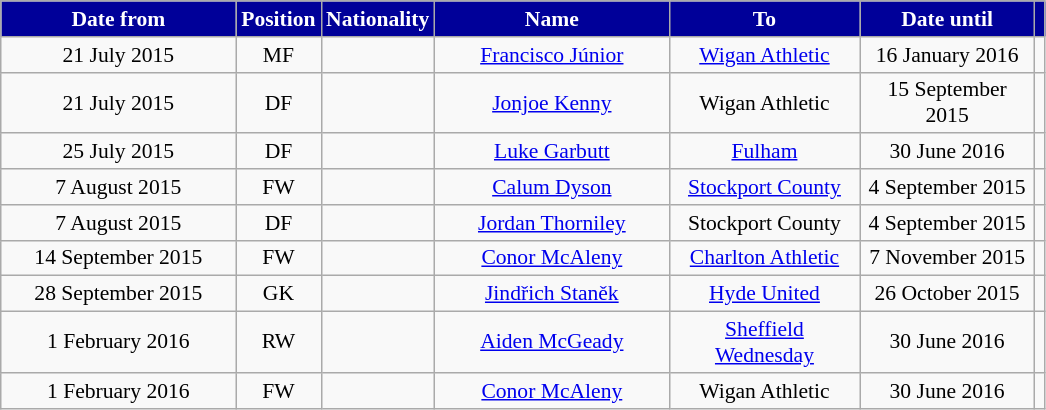<table class="wikitable"  style="text-align:center; font-size:90%; ">
<tr>
<th style="background:#009; color:white; width:150px;">Date from</th>
<th style="background:#009; color:white; width:50px;">Position</th>
<th style="background:#009; color:white; width:50px;">Nationality</th>
<th style="background:#009; color:white; width:150px;">Name</th>
<th style="background:#009; color:white; width:120px;">To</th>
<th style="background:#009; color:white; width:110px;">Date until</th>
<th style="background:#009; color:white"></th>
</tr>
<tr>
<td>21 July 2015</td>
<td>MF</td>
<td></td>
<td><a href='#'>Francisco Júnior</a></td>
<td><a href='#'>Wigan Athletic</a></td>
<td>16 January 2016 </td>
<td></td>
</tr>
<tr>
<td>21 July 2015</td>
<td>DF</td>
<td></td>
<td><a href='#'>Jonjoe Kenny</a></td>
<td>Wigan Athletic</td>
<td>15 September 2015</td>
<td></td>
</tr>
<tr>
<td>25 July 2015</td>
<td>DF</td>
<td></td>
<td><a href='#'>Luke Garbutt</a></td>
<td><a href='#'>Fulham</a></td>
<td>30 June 2016</td>
<td></td>
</tr>
<tr>
<td>7 August 2015</td>
<td>FW</td>
<td></td>
<td><a href='#'>Calum Dyson</a></td>
<td><a href='#'>Stockport County</a></td>
<td>4 September 2015</td>
<td></td>
</tr>
<tr>
<td>7 August 2015</td>
<td>DF</td>
<td></td>
<td><a href='#'>Jordan Thorniley</a></td>
<td>Stockport County</td>
<td>4 September 2015</td>
<td></td>
</tr>
<tr>
<td>14 September 2015</td>
<td>FW</td>
<td></td>
<td><a href='#'>Conor McAleny</a></td>
<td><a href='#'>Charlton Athletic</a></td>
<td>7 November 2015</td>
<td></td>
</tr>
<tr>
<td>28 September 2015</td>
<td>GK</td>
<td></td>
<td><a href='#'>Jindřich Staněk</a></td>
<td><a href='#'>Hyde United</a></td>
<td>26 October 2015</td>
<td></td>
</tr>
<tr>
<td>1 February 2016</td>
<td>RW</td>
<td></td>
<td><a href='#'>Aiden McGeady</a></td>
<td><a href='#'>Sheffield Wednesday</a></td>
<td>30 June 2016</td>
<td></td>
</tr>
<tr>
<td>1 February 2016</td>
<td>FW</td>
<td></td>
<td><a href='#'>Conor McAleny</a></td>
<td>Wigan Athletic</td>
<td>30 June 2016</td>
<td></td>
</tr>
</table>
